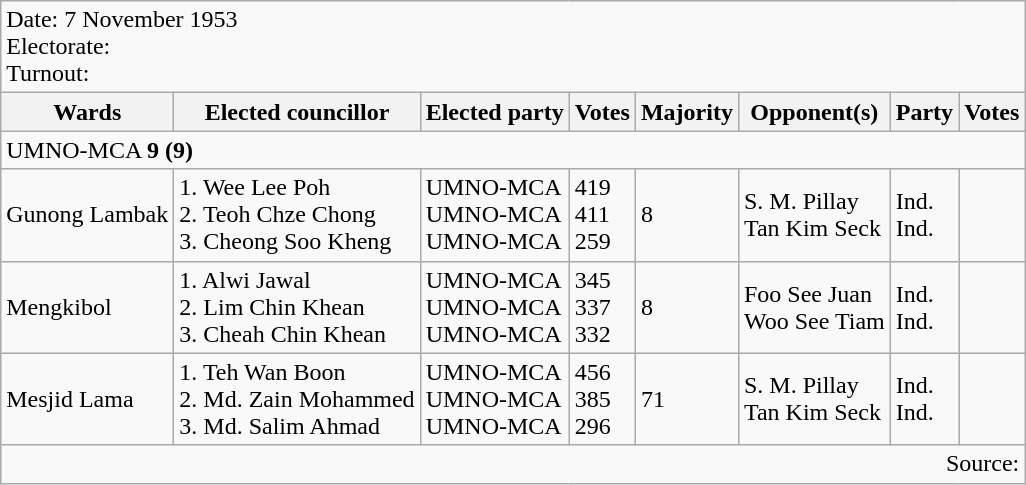<table class=wikitable>
<tr>
<td colspan=10>Date: 7 November 1953<br>Electorate: <br>Turnout:</td>
</tr>
<tr>
<th>Wards</th>
<th>Elected councillor</th>
<th>Elected party</th>
<th>Votes</th>
<th>Majority</th>
<th>Opponent(s)</th>
<th>Party</th>
<th>Votes</th>
</tr>
<tr>
<td colspan=10>UMNO-MCA <strong>9 (9)</strong> </td>
</tr>
<tr>
<td>Gunong Lambak</td>
<td>1. Wee Lee Poh<br>2. Teoh Chze Chong<br>3. Cheong Soo Kheng</td>
<td>UMNO-MCA<br>UMNO-MCA<br>UMNO-MCA</td>
<td>419<br>411<br>259</td>
<td>8</td>
<td>S. M. Pillay<br>Tan Kim Seck</td>
<td>Ind.<br>Ind.</td>
<td></td>
</tr>
<tr>
<td>Mengkibol</td>
<td>1. Alwi Jawal<br>2. Lim Chin Khean<br>3. Cheah Chin Khean</td>
<td>UMNO-MCA<br>UMNO-MCA<br>UMNO-MCA</td>
<td>345<br>337<br>332</td>
<td>8</td>
<td>Foo See Juan<br>Woo See Tiam</td>
<td>Ind.<br>Ind.</td>
<td></td>
</tr>
<tr>
<td>Mesjid Lama</td>
<td>1. Teh Wan Boon<br>2. Md. Zain Mohammed<br>3. Md. Salim Ahmad</td>
<td>UMNO-MCA<br>UMNO-MCA<br>UMNO-MCA</td>
<td>456<br>385<br>296</td>
<td>71</td>
<td>S. M. Pillay<br>Tan Kim Seck</td>
<td>Ind.<br>Ind.</td>
<td></td>
</tr>
<tr>
<td colspan=10 align=right>Source: </td>
</tr>
</table>
